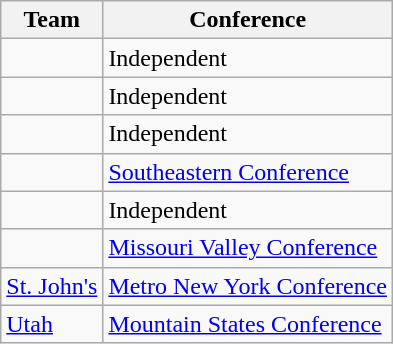<table class="wikitable sortable" style="text-align: center;">
<tr>
<th>Team</th>
<th>Conference</th>
</tr>
<tr>
<td align=left></td>
<td align=left>Independent</td>
</tr>
<tr>
<td align=left></td>
<td align=left>Independent</td>
</tr>
<tr>
<td align=left></td>
<td align=left>Independent</td>
</tr>
<tr>
<td align=left></td>
<td align=left><a href='#'>Southeastern Conference</a></td>
</tr>
<tr>
<td align=left></td>
<td align=left>Independent</td>
</tr>
<tr>
<td align=left></td>
<td align=left><a href='#'>Missouri Valley Conference</a></td>
</tr>
<tr>
<td align=left><a href='#'>St. John's</a></td>
<td align=left><a href='#'>Metro New York Conference</a></td>
</tr>
<tr>
<td align=left><a href='#'>Utah</a></td>
<td align=left><a href='#'>Mountain States Conference</a></td>
</tr>
</table>
